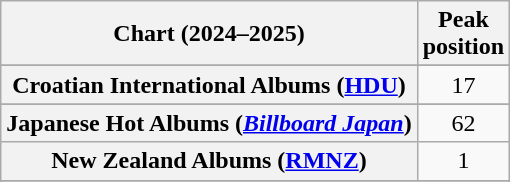<table class="wikitable sortable plainrowheaders" style="text-align:center;">
<tr>
<th scope="col">Chart (2024–2025)</th>
<th scope="col">Peak<br>position</th>
</tr>
<tr>
</tr>
<tr>
</tr>
<tr>
</tr>
<tr>
</tr>
<tr>
</tr>
<tr>
<th scope="row">Croatian International Albums (<a href='#'>HDU</a>)</th>
<td>17</td>
</tr>
<tr>
</tr>
<tr>
</tr>
<tr>
</tr>
<tr>
</tr>
<tr>
</tr>
<tr>
</tr>
<tr>
<th scope="row">Japanese Hot Albums (<em><a href='#'>Billboard Japan</a></em>)</th>
<td>62</td>
</tr>
<tr>
<th scope="row">New Zealand Albums (<a href='#'>RMNZ</a>)</th>
<td>1</td>
</tr>
<tr>
</tr>
<tr>
</tr>
<tr>
</tr>
<tr>
</tr>
<tr>
</tr>
<tr>
</tr>
<tr>
</tr>
</table>
